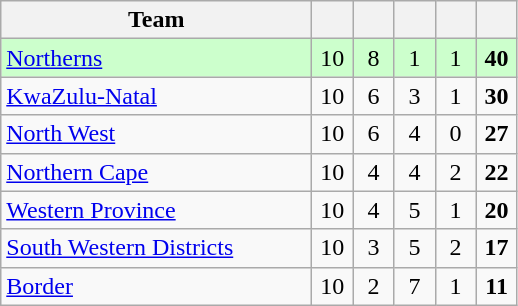<table class="wikitable" style="text-align:center">
<tr>
<th style="width:200px">Team</th>
<th width="20"></th>
<th width="20"></th>
<th width="20"></th>
<th width="20"></th>
<th width="20"></th>
</tr>
<tr style="background:#cfc">
<td style="text-align:left;"> <a href='#'>Northerns</a></td>
<td>10</td>
<td>8</td>
<td>1</td>
<td>1</td>
<td><strong>40</strong></td>
</tr>
<tr>
<td style="text-align:left;"> <a href='#'>KwaZulu-Natal</a></td>
<td>10</td>
<td>6</td>
<td>3</td>
<td>1</td>
<td><strong>30</strong></td>
</tr>
<tr>
<td style="text-align:left;"> <a href='#'>North West</a></td>
<td>10</td>
<td>6</td>
<td>4</td>
<td>0</td>
<td><strong>27</strong></td>
</tr>
<tr>
<td style="text-align:left;"> <a href='#'>Northern Cape</a></td>
<td>10</td>
<td>4</td>
<td>4</td>
<td>2</td>
<td><strong>22</strong></td>
</tr>
<tr>
<td style="text-align:left;"> <a href='#'>Western Province</a></td>
<td>10</td>
<td>4</td>
<td>5</td>
<td>1</td>
<td><strong>20</strong></td>
</tr>
<tr>
<td style="text-align:left;"> <a href='#'>South Western Districts</a></td>
<td>10</td>
<td>3</td>
<td>5</td>
<td>2</td>
<td><strong>17</strong></td>
</tr>
<tr>
<td style="text-align:left;"> <a href='#'>Border</a></td>
<td>10</td>
<td>2</td>
<td>7</td>
<td>1</td>
<td><strong>11</strong></td>
</tr>
</table>
